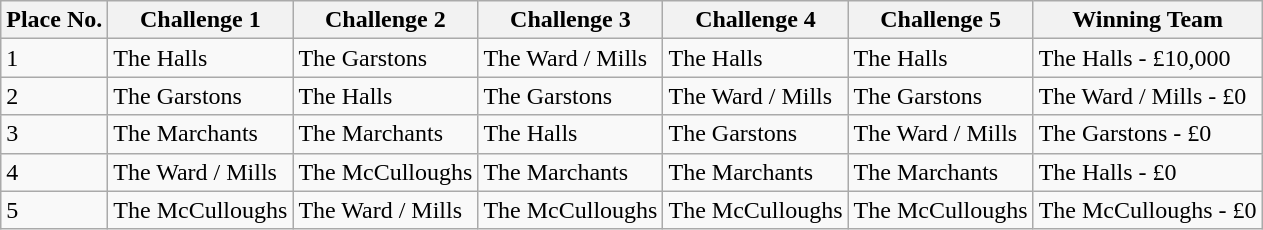<table class="wikitable">
<tr>
<th>Place No.</th>
<th>Challenge 1</th>
<th>Challenge 2</th>
<th>Challenge 3</th>
<th>Challenge 4</th>
<th>Challenge 5</th>
<th>Winning Team</th>
</tr>
<tr>
<td>1</td>
<td>The Halls</td>
<td>The Garstons</td>
<td>The Ward / Mills</td>
<td>The Halls</td>
<td>The Halls</td>
<td>The Halls - £10,000</td>
</tr>
<tr>
<td>2</td>
<td>The Garstons</td>
<td>The Halls</td>
<td>The Garstons</td>
<td>The Ward / Mills</td>
<td>The Garstons</td>
<td>The Ward / Mills - £0</td>
</tr>
<tr>
<td>3</td>
<td>The Marchants</td>
<td>The Marchants</td>
<td>The Halls</td>
<td>The Garstons</td>
<td>The Ward / Mills</td>
<td>The Garstons - £0</td>
</tr>
<tr>
<td>4</td>
<td>The Ward / Mills</td>
<td>The McCulloughs</td>
<td>The Marchants</td>
<td>The Marchants</td>
<td>The Marchants</td>
<td>The Halls - £0</td>
</tr>
<tr>
<td>5</td>
<td>The McCulloughs</td>
<td>The Ward / Mills</td>
<td>The McCulloughs</td>
<td>The McCulloughs</td>
<td>The McCulloughs</td>
<td>The McCulloughs - £0</td>
</tr>
</table>
